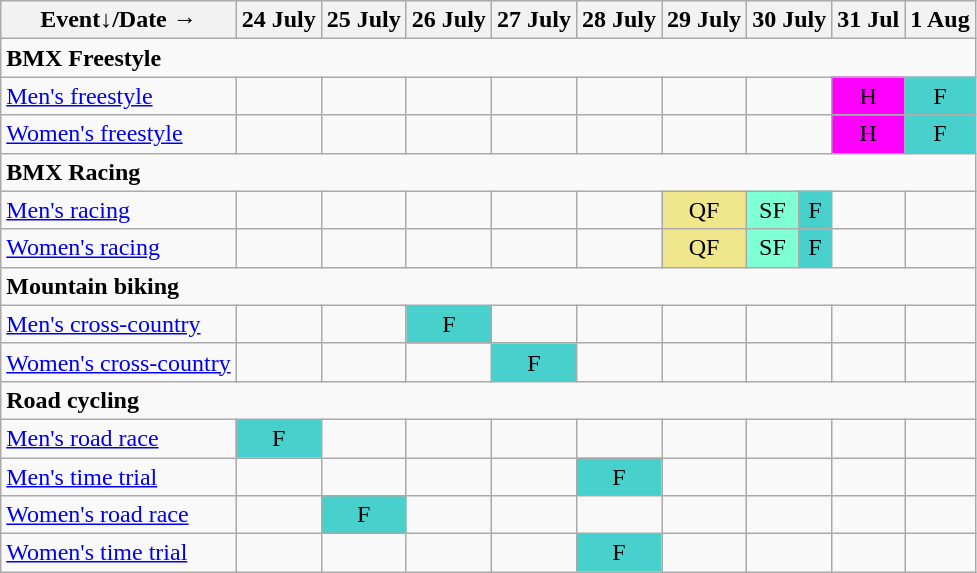<table class="wikitable olympic-schedule cycling">
<tr>
<th>Event↓/Date →</th>
<th>24 July</th>
<th>25 July</th>
<th>26 July</th>
<th>27 July</th>
<th>28 July</th>
<th>29 July</th>
<th colspan="2">30 July</th>
<th>31 Jul</th>
<th>1 Aug</th>
</tr>
<tr>
<td colspan="11" class="event"><strong>BMX Freestyle</strong></td>
</tr>
<tr>
<td class="event"><a href='#'>Men's freestyle</a></td>
<td></td>
<td></td>
<td></td>
<td></td>
<td></td>
<td></td>
<td colspan="2"></td>
<td bgcolor="#FF00FF" align=center class="heat">H</td>
<td bgcolor="#48D1CC" align=center class="finals">F</td>
</tr>
<tr>
<td class="event"><a href='#'>Women's freestyle</a></td>
<td></td>
<td></td>
<td></td>
<td></td>
<td></td>
<td></td>
<td colspan="2"></td>
<td bgcolor="#FF00FF" align=center class="heat">H</td>
<td bgcolor="#48D1CC" align=center class="finals">F</td>
</tr>
<tr>
<td colspan="11" class="event"><strong>BMX Racing</strong></td>
</tr>
<tr>
<td class="event"><a href='#'>Men's racing</a></td>
<td></td>
<td></td>
<td></td>
<td></td>
<td></td>
<td bgcolor="#F0E68C" align=center class="quarterfinals">QF</td>
<td bgcolor="#7FFFD4" align=center class="semifinal">SF</td>
<td bgcolor="#48D1CC" align=center class="finals">F</td>
<td></td>
<td></td>
</tr>
<tr>
<td class="event"><a href='#'>Women's racing</a></td>
<td></td>
<td></td>
<td></td>
<td></td>
<td></td>
<td bgcolor="#F0E68C" align=center class="quarterfinals">QF</td>
<td bgcolor="#7FFFD4" align=center class="semifinal">SF</td>
<td bgcolor="#48D1CC" align=center class="finals">F</td>
<td></td>
<td></td>
</tr>
<tr>
<td colspan="11" class="event"><strong>Mountain biking</strong></td>
</tr>
<tr>
<td class="event"><a href='#'>Men's cross-country</a></td>
<td></td>
<td></td>
<td bgcolor="#48D1CC" align=center class="finals">F</td>
<td></td>
<td></td>
<td></td>
<td colspan="2"></td>
<td></td>
<td></td>
</tr>
<tr>
<td class="event"><a href='#'>Women's cross-country</a></td>
<td></td>
<td></td>
<td></td>
<td bgcolor="#48D1CC" align=center class="finals">F</td>
<td></td>
<td></td>
<td colspan="2"></td>
<td></td>
<td></td>
</tr>
<tr>
<td colspan="11" class="event"><strong>Road cycling</strong></td>
</tr>
<tr>
<td class="event"><a href='#'>Men's road race</a></td>
<td bgcolor="#48D1CC" align=center class="finals">F</td>
<td></td>
<td></td>
<td></td>
<td></td>
<td></td>
<td colspan="2"></td>
<td></td>
<td></td>
</tr>
<tr>
<td class="event"><a href='#'>Men's time trial</a></td>
<td></td>
<td></td>
<td></td>
<td></td>
<td bgcolor="#48D1CC" align=center class="finals">F</td>
<td></td>
<td colspan="2"></td>
<td></td>
<td></td>
</tr>
<tr>
<td class="event"><a href='#'>Women's road race</a></td>
<td></td>
<td bgcolor="#48D1CC" align=center class="finals">F</td>
<td></td>
<td></td>
<td></td>
<td></td>
<td colspan="2"></td>
<td></td>
<td></td>
</tr>
<tr>
<td class="event"><a href='#'>Women's time trial</a></td>
<td></td>
<td></td>
<td></td>
<td></td>
<td bgcolor="#48D1CC" align=center class="finals">F</td>
<td></td>
<td colspan="2"></td>
<td></td>
<td></td>
</tr>
</table>
